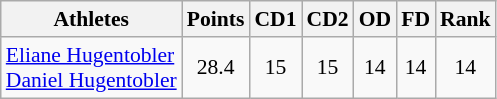<table class="wikitable" style="font-size:90%">
<tr>
<th>Athletes</th>
<th>Points</th>
<th>CD1</th>
<th>CD2</th>
<th>OD</th>
<th>FD</th>
<th>Rank</th>
</tr>
<tr align=center>
<td align=left><a href='#'>Eliane Hugentobler</a><br><a href='#'>Daniel Hugentobler</a></td>
<td>28.4</td>
<td>15</td>
<td>15</td>
<td>14</td>
<td>14</td>
<td>14</td>
</tr>
</table>
